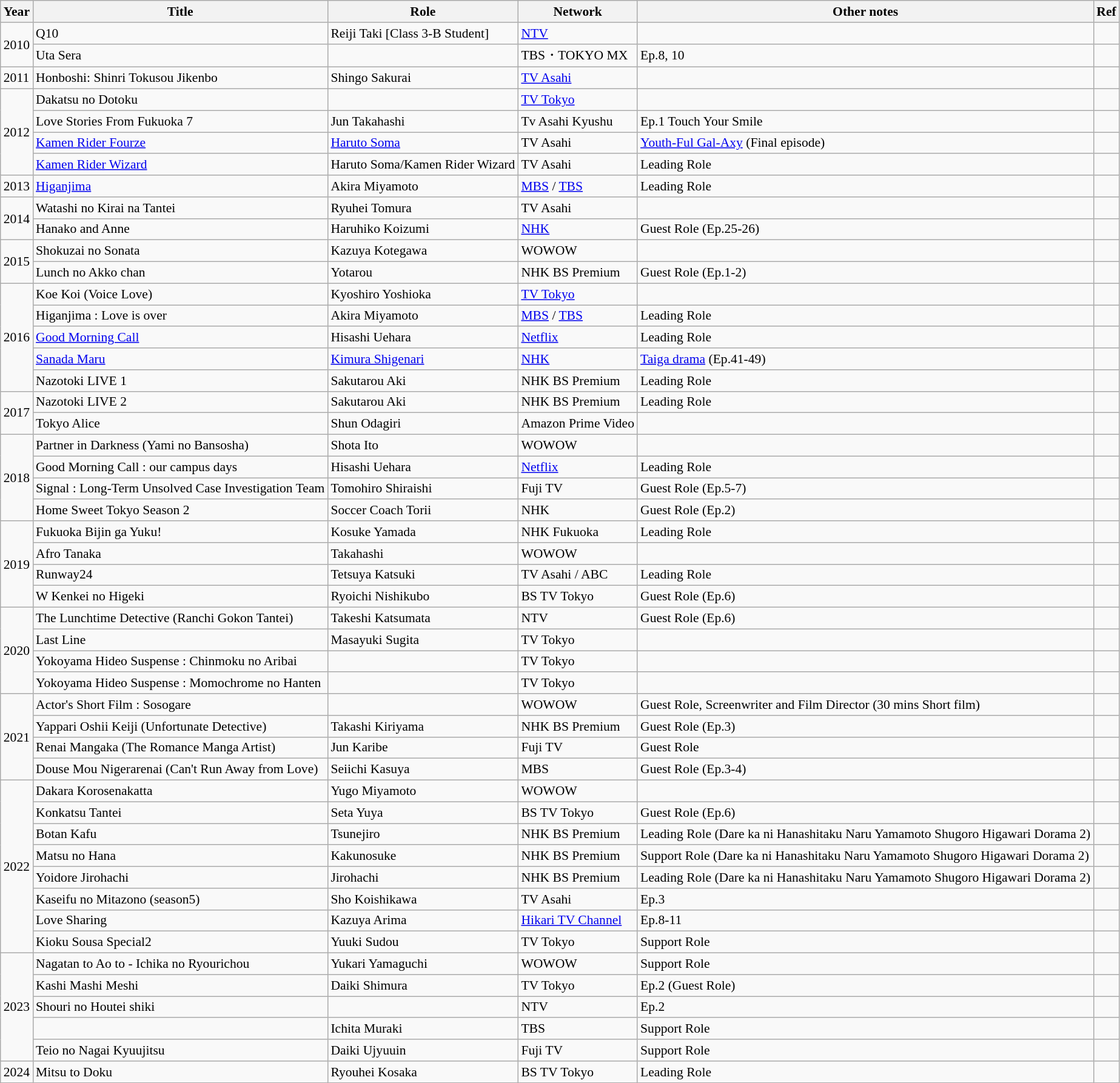<table class="wikitable" style="font-size: 90%;">
<tr>
<th>Year</th>
<th>Title</th>
<th>Role</th>
<th>Network</th>
<th>Other notes</th>
<th>Ref</th>
</tr>
<tr>
<td rowspan="2">2010</td>
<td>Q10</td>
<td>Reiji Taki [Class 3-B Student]</td>
<td><a href='#'>NTV</a></td>
<td></td>
<td></td>
</tr>
<tr>
<td>Uta Sera</td>
<td></td>
<td>TBS・TOKYO MX</td>
<td>Ep.8, 10</td>
<td></td>
</tr>
<tr>
<td>2011</td>
<td>Honboshi: Shinri Tokusou Jikenbo</td>
<td>Shingo Sakurai</td>
<td><a href='#'>TV Asahi</a></td>
<td></td>
<td></td>
</tr>
<tr>
<td rowspan="4">2012</td>
<td>Dakatsu no Dotoku</td>
<td></td>
<td><a href='#'>TV Tokyo</a></td>
<td></td>
<td></td>
</tr>
<tr>
<td>Love Stories From Fukuoka 7</td>
<td>Jun Takahashi</td>
<td>Tv Asahi Kyushu</td>
<td>Ep.1 Touch Your Smile</td>
<td></td>
</tr>
<tr>
<td><a href='#'>Kamen Rider Fourze</a></td>
<td><a href='#'>Haruto Soma</a></td>
<td>TV Asahi</td>
<td><a href='#'>Youth-Ful Gal-Axy</a> (Final episode)</td>
<td></td>
</tr>
<tr>
<td><a href='#'>Kamen Rider Wizard</a></td>
<td>Haruto Soma/Kamen Rider Wizard</td>
<td>TV Asahi</td>
<td>Leading Role</td>
<td></td>
</tr>
<tr>
<td>2013</td>
<td><a href='#'>Higanjima</a></td>
<td>Akira Miyamoto</td>
<td><a href='#'>MBS</a> / <a href='#'>TBS</a></td>
<td>Leading Role</td>
<td></td>
</tr>
<tr>
<td rowspan="2">2014</td>
<td>Watashi no Kirai na Tantei</td>
<td>Ryuhei Tomura</td>
<td>TV Asahi</td>
<td></td>
<td></td>
</tr>
<tr>
<td>Hanako and Anne</td>
<td>Haruhiko Koizumi</td>
<td><a href='#'>NHK</a></td>
<td>Guest Role (Ep.25-26)</td>
<td></td>
</tr>
<tr>
<td rowspan="2">2015</td>
<td>Shokuzai no Sonata</td>
<td>Kazuya Kotegawa</td>
<td>WOWOW</td>
<td></td>
<td></td>
</tr>
<tr>
<td>Lunch no Akko chan</td>
<td>Yotarou</td>
<td>NHK BS Premium</td>
<td>Guest Role (Ep.1-2)</td>
<td></td>
</tr>
<tr>
<td rowspan="5">2016</td>
<td>Koe Koi (Voice Love)</td>
<td>Kyoshiro Yoshioka</td>
<td><a href='#'>TV Tokyo</a></td>
<td></td>
<td></td>
</tr>
<tr>
<td>Higanjima : Love is over</td>
<td>Akira Miyamoto</td>
<td><a href='#'>MBS</a> / <a href='#'>TBS</a></td>
<td>Leading Role</td>
<td></td>
</tr>
<tr>
<td><a href='#'>Good Morning Call</a></td>
<td>Hisashi Uehara</td>
<td><a href='#'>Netflix</a></td>
<td>Leading Role</td>
<td></td>
</tr>
<tr>
<td><a href='#'>Sanada Maru</a></td>
<td><a href='#'>Kimura Shigenari</a></td>
<td><a href='#'>NHK</a></td>
<td><a href='#'>Taiga drama</a> (Ep.41-49)</td>
<td></td>
</tr>
<tr>
<td>Nazotoki LIVE 1</td>
<td>Sakutarou Aki</td>
<td>NHK BS Premium</td>
<td>Leading Role</td>
<td></td>
</tr>
<tr>
<td rowspan="2">2017</td>
<td>Nazotoki LIVE 2</td>
<td>Sakutarou Aki</td>
<td>NHK BS Premium</td>
<td>Leading Role</td>
<td></td>
</tr>
<tr>
<td>Tokyo Alice</td>
<td>Shun Odagiri</td>
<td>Amazon Prime Video</td>
<td></td>
<td></td>
</tr>
<tr>
<td rowspan="4">2018</td>
<td>Partner in Darkness (Yami no Bansosha)</td>
<td>Shota Ito</td>
<td>WOWOW</td>
<td></td>
<td></td>
</tr>
<tr>
<td>Good Morning Call : our campus days</td>
<td>Hisashi Uehara</td>
<td><a href='#'>Netflix</a></td>
<td>Leading Role</td>
<td></td>
</tr>
<tr>
<td>Signal : Long-Term Unsolved Case Investigation Team</td>
<td>Tomohiro Shiraishi</td>
<td>Fuji TV</td>
<td>Guest Role (Ep.5-7)</td>
<td></td>
</tr>
<tr>
<td>Home Sweet Tokyo Season 2</td>
<td>Soccer Coach Torii</td>
<td>NHK</td>
<td>Guest Role (Ep.2)</td>
<td></td>
</tr>
<tr>
<td rowspan="4">2019</td>
<td>Fukuoka Bijin ga Yuku!</td>
<td>Kosuke Yamada</td>
<td>NHK Fukuoka</td>
<td>Leading Role</td>
<td></td>
</tr>
<tr>
<td>Afro Tanaka</td>
<td>Takahashi</td>
<td>WOWOW</td>
<td></td>
<td></td>
</tr>
<tr>
<td>Runway24</td>
<td>Tetsuya Katsuki</td>
<td>TV Asahi / ABC</td>
<td>Leading Role</td>
<td></td>
</tr>
<tr>
<td>W Kenkei no Higeki</td>
<td>Ryoichi Nishikubo</td>
<td>BS TV Tokyo</td>
<td>Guest Role (Ep.6)</td>
<td></td>
</tr>
<tr>
<td rowspan="4">2020</td>
<td>The Lunchtime Detective (Ranchi Gokon Tantei)</td>
<td>Takeshi Katsumata</td>
<td>NTV</td>
<td>Guest Role (Ep.6)</td>
<td></td>
</tr>
<tr>
<td>Last Line</td>
<td>Masayuki Sugita</td>
<td>TV Tokyo</td>
<td></td>
<td></td>
</tr>
<tr>
<td>Yokoyama Hideo Suspense : Chinmoku no Aribai</td>
<td></td>
<td>TV Tokyo</td>
<td></td>
<td></td>
</tr>
<tr>
<td>Yokoyama Hideo Suspense : Momochrome no Hanten</td>
<td></td>
<td>TV Tokyo</td>
<td></td>
<td></td>
</tr>
<tr>
<td rowspan="4">2021</td>
<td>Actor's Short Film : Sosogare</td>
<td></td>
<td>WOWOW</td>
<td>Guest Role, Screenwriter and Film Director (30 mins Short film)</td>
<td></td>
</tr>
<tr>
<td>Yappari Oshii Keiji (Unfortunate Detective)</td>
<td>Takashi Kiriyama</td>
<td>NHK BS Premium</td>
<td>Guest Role (Ep.3)</td>
<td></td>
</tr>
<tr>
<td>Renai Mangaka (The Romance Manga Artist)</td>
<td>Jun Karibe</td>
<td>Fuji TV</td>
<td>Guest Role</td>
<td></td>
</tr>
<tr>
<td>Douse Mou Nigerarenai  (Can't Run Away from Love)</td>
<td>Seiichi Kasuya</td>
<td>MBS</td>
<td>Guest Role (Ep.3-4)</td>
<td></td>
</tr>
<tr>
<td rowspan="8">2022</td>
<td>Dakara Korosenakatta</td>
<td>Yugo Miyamoto</td>
<td>WOWOW</td>
<td></td>
<td></td>
</tr>
<tr>
<td>Konkatsu Tantei</td>
<td>Seta Yuya</td>
<td>BS TV Tokyo</td>
<td>Guest Role (Ep.6)</td>
<td></td>
</tr>
<tr>
<td>Botan Kafu</td>
<td>Tsunejiro</td>
<td>NHK BS Premium</td>
<td>Leading Role (Dare ka ni Hanashitaku Naru Yamamoto Shugoro Higawari Dorama 2)</td>
<td></td>
</tr>
<tr>
<td>Matsu no Hana</td>
<td>Kakunosuke</td>
<td>NHK BS Premium</td>
<td>Support Role (Dare ka ni Hanashitaku Naru Yamamoto Shugoro Higawari Dorama 2)</td>
<td></td>
</tr>
<tr>
<td>Yoidore Jirohachi</td>
<td>Jirohachi</td>
<td>NHK BS Premium</td>
<td>Leading Role (Dare ka ni Hanashitaku Naru Yamamoto Shugoro Higawari Dorama 2)</td>
<td></td>
</tr>
<tr>
<td>Kaseifu no Mitazono (season5)</td>
<td>Sho Koishikawa</td>
<td>TV Asahi</td>
<td>Ep.3</td>
<td></td>
</tr>
<tr>
<td>Love Sharing</td>
<td>Kazuya Arima</td>
<td><a href='#'>Hikari TV Channel</a></td>
<td>Ep.8-11</td>
<td></td>
</tr>
<tr>
<td>Kioku Sousa Special2</td>
<td>Yuuki Sudou</td>
<td>TV Tokyo</td>
<td>Support Role</td>
<td></td>
</tr>
<tr>
<td rowspan="5">2023</td>
<td>Nagatan to Ao to - Ichika no Ryourichou</td>
<td>Yukari Yamaguchi</td>
<td>WOWOW</td>
<td>Support Role</td>
<td></td>
</tr>
<tr>
<td>Kashi Mashi Meshi</td>
<td>Daiki Shimura</td>
<td>TV Tokyo</td>
<td>Ep.2 (Guest Role)</td>
<td></td>
</tr>
<tr>
<td>Shouri no Houtei shiki</td>
<td></td>
<td>NTV</td>
<td>Ep.2</td>
<td></td>
</tr>
<tr>
<td></td>
<td>Ichita Muraki</td>
<td>TBS</td>
<td>Support Role</td>
<td></td>
</tr>
<tr>
<td>Teio no Nagai Kyuujitsu</td>
<td>Daiki Ujyuuin</td>
<td>Fuji TV</td>
<td>Support Role</td>
<td></td>
</tr>
<tr>
<td>2024</td>
<td>Mitsu to Doku</td>
<td>Ryouhei Kosaka</td>
<td>BS TV Tokyo</td>
<td>Leading Role</td>
<td></td>
</tr>
</table>
